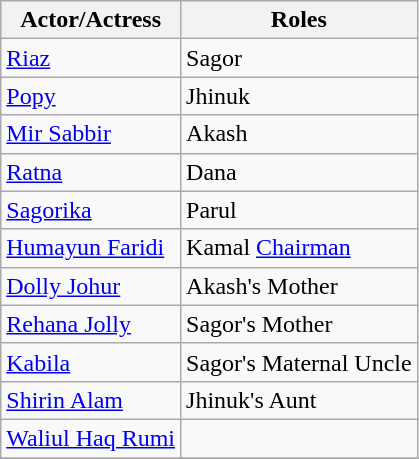<table class="wikitable">
<tr>
<th>Actor/Actress</th>
<th>Roles</th>
</tr>
<tr>
<td><a href='#'>Riaz</a></td>
<td>Sagor</td>
</tr>
<tr>
<td><a href='#'>Popy</a></td>
<td>Jhinuk</td>
</tr>
<tr>
<td><a href='#'>Mir Sabbir</a></td>
<td>Akash</td>
</tr>
<tr>
<td><a href='#'>Ratna</a></td>
<td>Dana</td>
</tr>
<tr>
<td><a href='#'>Sagorika</a></td>
<td>Parul</td>
</tr>
<tr>
<td><a href='#'>Humayun Faridi</a></td>
<td>Kamal <a href='#'>Chairman</a></td>
</tr>
<tr>
<td><a href='#'>Dolly Johur</a></td>
<td>Akash's Mother</td>
</tr>
<tr>
<td><a href='#'>Rehana Jolly</a></td>
<td>Sagor's Mother</td>
</tr>
<tr>
<td><a href='#'>Kabila</a></td>
<td>Sagor's Maternal Uncle</td>
</tr>
<tr>
<td><a href='#'>Shirin Alam</a></td>
<td>Jhinuk's Aunt</td>
</tr>
<tr>
<td><a href='#'>Waliul Haq Rumi</a></td>
<td></td>
</tr>
<tr>
</tr>
</table>
